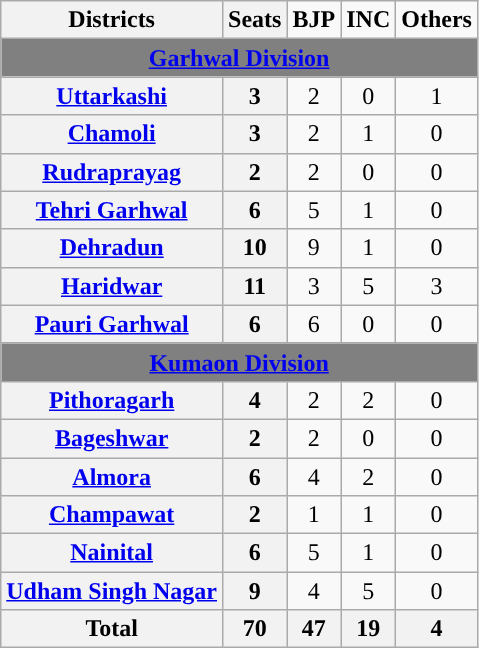<table class="wikitable sortable" style="text-align:center;">
<tr>
<th>Districts</th>
<th>Seats</th>
<td><span><strong>BJP</strong></span></td>
<td><span><strong>INC</strong></span></td>
<td><span><strong>Others</strong></span></td>
</tr>
<tr>
<td colspan="6" align="center" bgcolor="grey"><a href='#'><span><strong>Garhwal Division</strong></span></a></td>
</tr>
<tr>
<th><a href='#'>Uttarkashi</a></th>
<th>3</th>
<td style="background:">2</td>
<td>0</td>
<td>1</td>
</tr>
<tr>
<th><a href='#'>Chamoli</a></th>
<th>3</th>
<td style="background:">2</td>
<td>1</td>
<td>0</td>
</tr>
<tr>
<th><a href='#'>Rudraprayag</a></th>
<th>2</th>
<td style="background:">2</td>
<td>0</td>
<td>0</td>
</tr>
<tr>
<th><a href='#'>Tehri Garhwal</a></th>
<th>6</th>
<td style="background:">5</td>
<td>1</td>
<td>0</td>
</tr>
<tr>
<th><a href='#'>Dehradun</a></th>
<th>10</th>
<td style="background:">9</td>
<td>1</td>
<td>0</td>
</tr>
<tr>
<th><a href='#'>Haridwar</a></th>
<th>11</th>
<td>3</td>
<td style="background:">5</td>
<td>3</td>
</tr>
<tr>
<th><a href='#'>Pauri Garhwal</a></th>
<th>6</th>
<td style="background:">6</td>
<td>0</td>
<td>0</td>
</tr>
<tr>
<td colspan="6" align="center" bgcolor="grey"><a href='#'><span><strong>Kumaon Division</strong></span></a></td>
</tr>
<tr>
<th><a href='#'>Pithoragarh</a></th>
<th>4</th>
<td>2</td>
<td>2</td>
<td>0</td>
</tr>
<tr>
<th><a href='#'>Bageshwar</a></th>
<th>2</th>
<td style="background:">2</td>
<td>0</td>
<td>0</td>
</tr>
<tr>
<th><a href='#'>Almora</a></th>
<th>6</th>
<td style="background:">4</td>
<td>2</td>
<td>0</td>
</tr>
<tr>
<th><a href='#'>Champawat</a></th>
<th>2</th>
<td>1</td>
<td>1</td>
<td>0</td>
</tr>
<tr>
<th><a href='#'>Nainital</a></th>
<th>6</th>
<td style="background:">5</td>
<td>1</td>
<td>0</td>
</tr>
<tr>
<th><a href='#'>Udham Singh Nagar</a></th>
<th>9</th>
<td>4</td>
<td style="background:">5</td>
<td>0</td>
</tr>
<tr>
<th>Total</th>
<th>70</th>
<th>47</th>
<th>19</th>
<th>4</th>
</tr>
</table>
